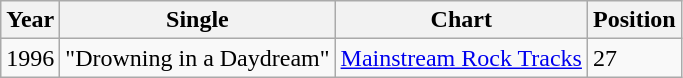<table class="wikitable">
<tr>
<th align="left">Year</th>
<th align="left">Single</th>
<th align="left">Chart</th>
<th align="left">Position</th>
</tr>
<tr>
<td align="left">1996</td>
<td align="left">"Drowning in a Daydream"</td>
<td align="left"><a href='#'>Mainstream Rock Tracks</a></td>
<td align="left">27</td>
</tr>
</table>
